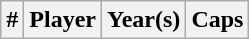<table class="wikitable sortable">
<tr>
<th width=>#</th>
<th width=>Player</th>
<th width=>Year(s)</th>
<th width=>Caps<br></th>
</tr>
</table>
